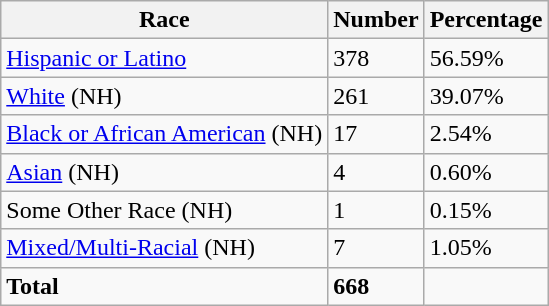<table class="wikitable">
<tr>
<th>Race</th>
<th>Number</th>
<th>Percentage</th>
</tr>
<tr>
<td><a href='#'>Hispanic or Latino</a></td>
<td>378</td>
<td>56.59%</td>
</tr>
<tr>
<td><a href='#'>White</a> (NH)</td>
<td>261</td>
<td>39.07%</td>
</tr>
<tr>
<td><a href='#'>Black or African American</a> (NH)</td>
<td>17</td>
<td>2.54%</td>
</tr>
<tr>
<td><a href='#'>Asian</a> (NH)</td>
<td>4</td>
<td>0.60%</td>
</tr>
<tr>
<td>Some Other Race (NH)</td>
<td>1</td>
<td>0.15%</td>
</tr>
<tr>
<td><a href='#'>Mixed/Multi-Racial</a> (NH)</td>
<td>7</td>
<td>1.05%</td>
</tr>
<tr>
<td><strong>Total</strong></td>
<td><strong>668</strong></td>
<td></td>
</tr>
</table>
